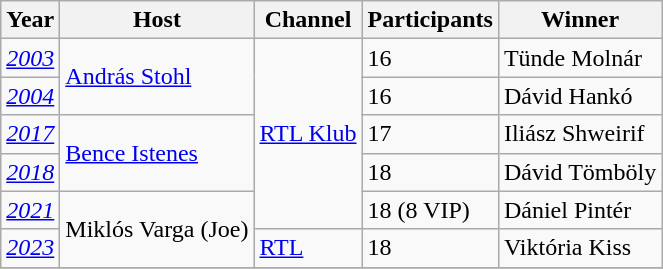<table class="wikitable">
<tr>
<th>Year</th>
<th>Host</th>
<th>Channel</th>
<th>Participants</th>
<th>Winner</th>
</tr>
<tr>
<td><a href='#'><em>2003</em></a></td>
<td rowspan=2><a href='#'>András Stohl</a></td>
<td rowspan=5><a href='#'>RTL Klub</a></td>
<td>16</td>
<td>Tünde Molnár</td>
</tr>
<tr>
<td><a href='#'><em>2004</em></a></td>
<td>16</td>
<td>Dávid Hankó</td>
</tr>
<tr>
<td><a href='#'><em>2017</em></a></td>
<td rowspan=2><a href='#'>Bence Istenes</a></td>
<td>17</td>
<td>Iliász Shweirif</td>
</tr>
<tr>
<td><a href='#'><em>2018</em></a></td>
<td>18</td>
<td>Dávid Tömböly</td>
</tr>
<tr>
<td><a href='#'><em>2021</em></a></td>
<td rowspan="2">Miklós Varga (Joe)</td>
<td>18 (8 VIP)</td>
<td>Dániel Pintér</td>
</tr>
<tr>
<td><a href='#'><em>2023</em></a></td>
<td><a href='#'>RTL</a></td>
<td>18</td>
<td>Viktória Kiss</td>
</tr>
<tr>
</tr>
</table>
